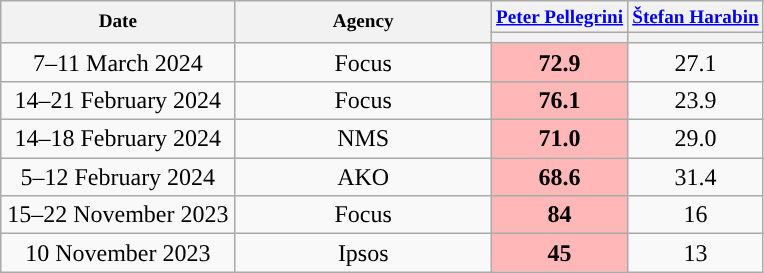<table class="wikitable" style="text-align:center;">
<tr style="font-size:80%;">
<th style="width:150px;" rowspan="2">Date</th>
<th style="width:165px;" rowspan="2">Agency</th>
<th><a href='#'>Peter Pellegrini</a></th>
<th><a href='#'>Štefan Harabin</a></th>
</tr>
<tr>
<th style="background:"></th>
<th style="background:"></th>
</tr>
<tr>
<td>7–11 March 2024</td>
<td>Focus</td>
<td style="background:#FFB7B7;"><strong>72.9</strong></td>
<td>27.1</td>
</tr>
<tr>
<td>14–21 February 2024</td>
<td>Focus</td>
<td style="background:#FFB7B7;"><strong>76.1</strong></td>
<td>23.9</td>
</tr>
<tr>
<td>14–18 February 2024</td>
<td>NMS</td>
<td style="background:#FFB7B7;"><strong>71.0</strong></td>
<td>29.0</td>
</tr>
<tr>
<td>5–12 February 2024</td>
<td>AKO</td>
<td style="background:#FFB7B7;"><strong>68.6</strong></td>
<td>31.4</td>
</tr>
<tr>
<td>15–22 November 2023</td>
<td>Focus</td>
<td style="background:#FFB7B7;"><strong>84</strong></td>
<td>16</td>
</tr>
<tr>
<td>10 November 2023</td>
<td>Ipsos</td>
<td style="background:#FFB7B7;"><strong>45</strong></td>
<td>13</td>
</tr>
</table>
